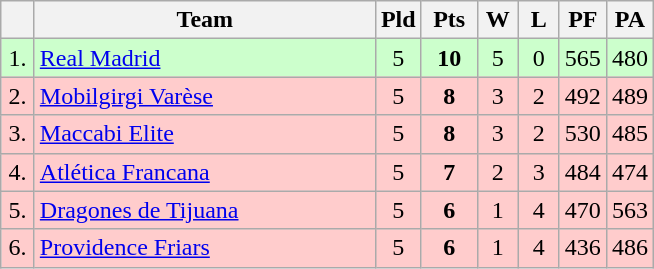<table class=wikitable style="text-align:center">
<tr>
<th width=15></th>
<th width=220>Team</th>
<th width=20>Pld</th>
<th width=30>Pts</th>
<th width=20>W</th>
<th width=20>L</th>
<th width=20>PF</th>
<th width=20>PA</th>
</tr>
<tr style="background: #ccffcc;">
<td>1.</td>
<td align=left> <a href='#'>Real Madrid</a></td>
<td>5</td>
<td><strong>10</strong></td>
<td>5</td>
<td>0</td>
<td>565</td>
<td>480</td>
</tr>
<tr style="background:#ffcccc;">
<td>2.</td>
<td align=left> <a href='#'>Mobilgirgi Varèse</a></td>
<td>5</td>
<td><strong>8</strong></td>
<td>3</td>
<td>2</td>
<td>492</td>
<td>489</td>
</tr>
<tr style="background:#ffcccc;">
<td>3.</td>
<td align=left> <a href='#'>Maccabi Elite</a></td>
<td>5</td>
<td><strong>8</strong></td>
<td>3</td>
<td>2</td>
<td>530</td>
<td>485</td>
</tr>
<tr style="background:#ffcccc;">
<td>4.</td>
<td align=left> <a href='#'>Atlética Francana</a></td>
<td>5</td>
<td><strong>7</strong></td>
<td>2</td>
<td>3</td>
<td>484</td>
<td>474</td>
</tr>
<tr style="background:#ffcccc;">
<td>5.</td>
<td align=left> <a href='#'>Dragones de Tijuana</a></td>
<td>5</td>
<td><strong>6</strong></td>
<td>1</td>
<td>4</td>
<td>470</td>
<td>563</td>
</tr>
<tr style="background:#ffcccc;">
<td>6.</td>
<td align=left> <a href='#'>Providence Friars</a></td>
<td>5</td>
<td><strong>6</strong></td>
<td>1</td>
<td>4</td>
<td>436</td>
<td>486</td>
</tr>
</table>
